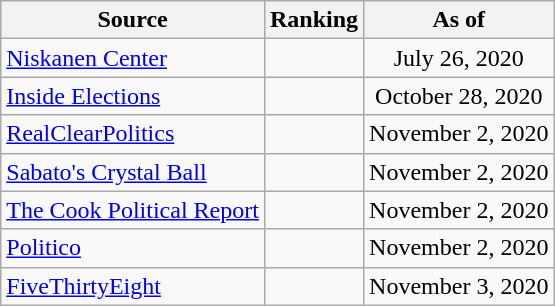<table class="wikitable floatright" style="text-align:center">
<tr>
<th>Source</th>
<th>Ranking</th>
<th>As of</th>
</tr>
<tr>
<td style="text-align:left"><a href='#'>Niskanen Center</a></td>
<td></td>
<td>July 26, 2020</td>
</tr>
<tr>
<td style="text-align:left"><a href='#'>Inside Elections</a></td>
<td></td>
<td>October 28, 2020</td>
</tr>
<tr>
<td style="text-align:left"><a href='#'>RealClearPolitics</a></td>
<td></td>
<td>November 2, 2020</td>
</tr>
<tr>
<td style="text-align:left"><a href='#'>Sabato's Crystal Ball</a></td>
<td></td>
<td>November 2, 2020</td>
</tr>
<tr>
<td style="text-align:left"><a href='#'>The Cook Political Report</a></td>
<td></td>
<td>November 2, 2020</td>
</tr>
<tr>
<td style="text-align:left"><a href='#'>Politico</a></td>
<td></td>
<td>November 2, 2020</td>
</tr>
<tr>
<td style="text-align:left"><a href='#'>FiveThirtyEight</a></td>
<td></td>
<td>November 3, 2020</td>
</tr>
</table>
